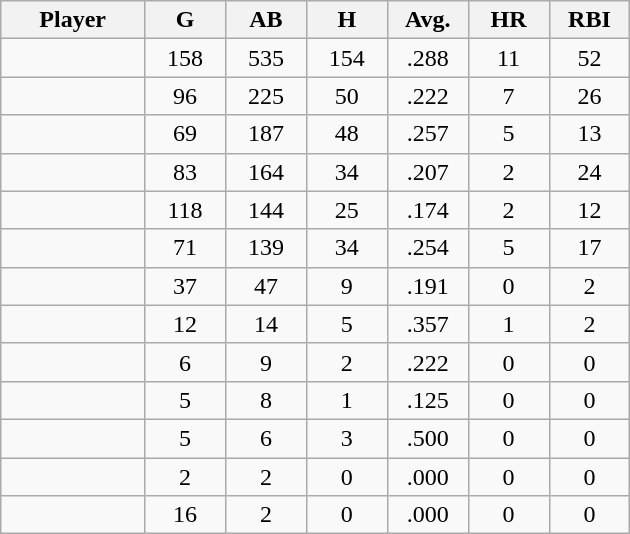<table class="wikitable sortable">
<tr>
<th bgcolor="#DDDDFF" width="16%">Player</th>
<th bgcolor="#DDDDFF" width="9%">G</th>
<th bgcolor="#DDDDFF" width="9%">AB</th>
<th bgcolor="#DDDDFF" width="9%">H</th>
<th bgcolor="#DDDDFF" width="9%">Avg.</th>
<th bgcolor="#DDDDFF" width="9%">HR</th>
<th bgcolor="#DDDDFF" width="9%">RBI</th>
</tr>
<tr align="center">
<td></td>
<td>158</td>
<td>535</td>
<td>154</td>
<td>.288</td>
<td>11</td>
<td>52</td>
</tr>
<tr align="center">
<td></td>
<td>96</td>
<td>225</td>
<td>50</td>
<td>.222</td>
<td>7</td>
<td>26</td>
</tr>
<tr align="center">
<td></td>
<td>69</td>
<td>187</td>
<td>48</td>
<td>.257</td>
<td>5</td>
<td>13</td>
</tr>
<tr align="center">
<td></td>
<td>83</td>
<td>164</td>
<td>34</td>
<td>.207</td>
<td>2</td>
<td>24</td>
</tr>
<tr align="center">
<td></td>
<td>118</td>
<td>144</td>
<td>25</td>
<td>.174</td>
<td>2</td>
<td>12</td>
</tr>
<tr align="center">
<td></td>
<td>71</td>
<td>139</td>
<td>34</td>
<td>.254</td>
<td>5</td>
<td>17</td>
</tr>
<tr align="center">
<td></td>
<td>37</td>
<td>47</td>
<td>9</td>
<td>.191</td>
<td>0</td>
<td>2</td>
</tr>
<tr align="center">
<td></td>
<td>12</td>
<td>14</td>
<td>5</td>
<td>.357</td>
<td>1</td>
<td>2</td>
</tr>
<tr align="center">
<td></td>
<td>6</td>
<td>9</td>
<td>2</td>
<td>.222</td>
<td>0</td>
<td>0</td>
</tr>
<tr align="center">
<td></td>
<td>5</td>
<td>8</td>
<td>1</td>
<td>.125</td>
<td>0</td>
<td>0</td>
</tr>
<tr align="center">
<td></td>
<td>5</td>
<td>6</td>
<td>3</td>
<td>.500</td>
<td>0</td>
<td>0</td>
</tr>
<tr align="center">
<td></td>
<td>2</td>
<td>2</td>
<td>0</td>
<td>.000</td>
<td>0</td>
<td>0</td>
</tr>
<tr align="center">
<td></td>
<td>16</td>
<td>2</td>
<td>0</td>
<td>.000</td>
<td>0</td>
<td>0</td>
</tr>
</table>
